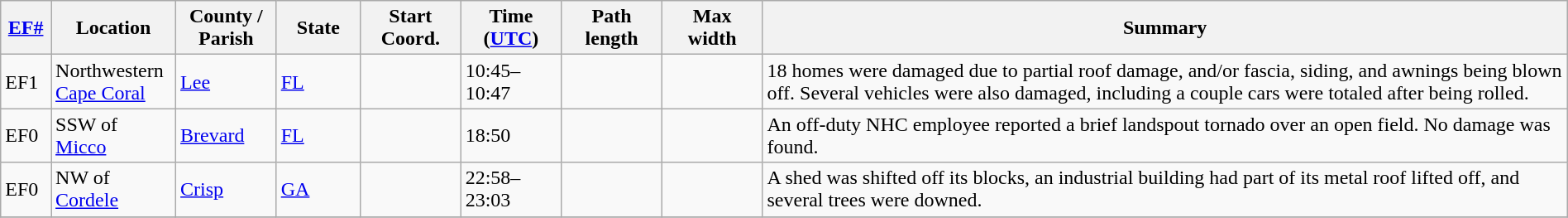<table class="wikitable sortable" style="width:100%;">
<tr>
<th scope="col"  style="width:3%; text-align:center;"><a href='#'>EF#</a></th>
<th scope="col"  style="width:7%; text-align:center;" class="unsortable">Location</th>
<th scope="col"  style="width:6%; text-align:center;" class="unsortable">County / Parish</th>
<th scope="col"  style="width:5%; text-align:center;">State</th>
<th scope="col"  style="width:6%; text-align:center;">Start Coord.</th>
<th scope="col"  style="width:6%; text-align:center;">Time (<a href='#'>UTC</a>)</th>
<th scope="col"  style="width:6%; text-align:center;">Path length</th>
<th scope="col"  style="width:6%; text-align:center;">Max width</th>
<th scope="col" class="unsortable" style="width:48%; text-align:center;">Summary</th>
</tr>
<tr>
<td bgcolor=>EF1</td>
<td>Northwestern <a href='#'>Cape Coral</a></td>
<td><a href='#'>Lee</a></td>
<td><a href='#'>FL</a></td>
<td></td>
<td>10:45–10:47</td>
<td></td>
<td></td>
<td>18 homes were damaged due to partial roof damage, and/or fascia, siding, and awnings being blown off. Several vehicles were also damaged, including a couple cars were totaled after being rolled.</td>
</tr>
<tr>
<td bgcolor=>EF0</td>
<td>SSW of <a href='#'>Micco</a></td>
<td><a href='#'>Brevard</a></td>
<td><a href='#'>FL</a></td>
<td></td>
<td>18:50</td>
<td></td>
<td></td>
<td>An off-duty NHC employee reported a brief landspout tornado over an open field. No damage was found.</td>
</tr>
<tr>
<td bgcolor=>EF0</td>
<td>NW of <a href='#'>Cordele</a></td>
<td><a href='#'>Crisp</a></td>
<td><a href='#'>GA</a></td>
<td></td>
<td>22:58–23:03</td>
<td></td>
<td></td>
<td>A shed was shifted off its blocks, an industrial building had part of its metal roof lifted off, and several trees were downed.</td>
</tr>
<tr>
</tr>
</table>
